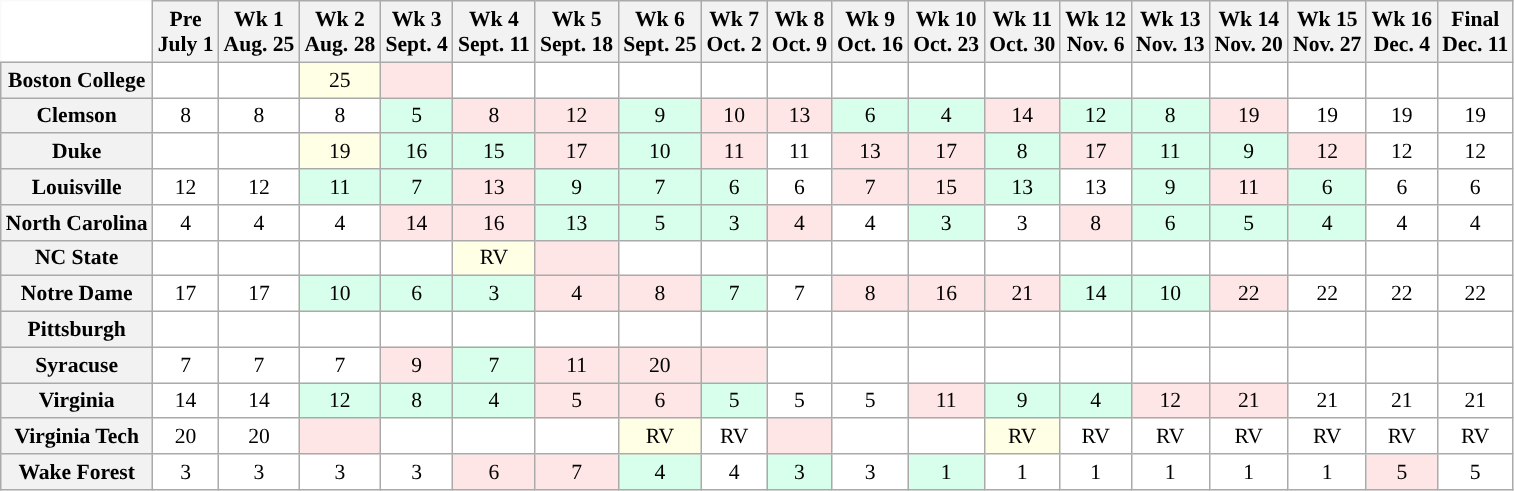<table class="wikitable" style="white-space:nowrap;font-size:90%;">
<tr>
<th colspan=1 style="background:white; border-top-style:hidden; border-left-style:hidden;"></th>
<th>Pre <br> July 1</th>
<th>Wk 1 <br> Aug. 25</th>
<th>Wk 2 <br> Aug. 28</th>
<th>Wk 3 <br> Sept. 4</th>
<th>Wk 4 <br> Sept. 11</th>
<th>Wk 5 <br> Sept. 18</th>
<th>Wk 6 <br> Sept. 25</th>
<th>Wk 7 <br> Oct. 2</th>
<th>Wk 8 <br> Oct. 9</th>
<th>Wk 9 <br> Oct. 16</th>
<th>Wk 10 <br> Oct. 23</th>
<th>Wk 11 <br> Oct. 30</th>
<th>Wk 12 <br> Nov. 6</th>
<th>Wk 13 <br> Nov. 13</th>
<th>Wk 14 <br> Nov. 20</th>
<th>Wk 15 <br> Nov. 27</th>
<th>Wk 16 <br> Dec. 4</th>
<th>Final <br> Dec. 11</th>
</tr>
<tr style="text-align:center;">
<th>Boston College</th>
<td style="background:#FFF;"></td>
<td style="background:#FFF;"></td>
<td style="background:#FFFFE6;"> 25</td>
<td style="background:#FFE6E6;"></td>
<td style="background:#FFF;"></td>
<td style="background:#FFF;"></td>
<td style="background:#FFF;"></td>
<td style="background:#FFF;"></td>
<td style="background:#FFF;"></td>
<td style="background:#FFF;"></td>
<td style="background:#FFF;"></td>
<td style="background:#FFF;"></td>
<td style="background:#FFF;"></td>
<td style="background:#FFF;"></td>
<td style="background:#FFF;"></td>
<td style="background:#FFF;"></td>
<td style="background:#FFF;"></td>
<td style="background:#FFF;"></td>
</tr>
<tr style="text-align:center;">
<th>Clemson</th>
<td style="background:#FFF;"> 8</td>
<td style="background:#FFF;"> 8</td>
<td style="background:#FFF;"> 8</td>
<td style="background:#D8FFEB;"> 5</td>
<td style="background:#FFE6E6;"> 8</td>
<td style="background:#FFE6E6;"> 12</td>
<td style="background:#D8FFEB;"> 9</td>
<td style="background:#FFE6E6;"> 10</td>
<td style="background:#FFE6E6;"> 13</td>
<td style="background:#D8FFEB;"> 6</td>
<td style="background:#D8FFEB;"> 4</td>
<td style="background:#FFE6E6;"> 14</td>
<td style="background:#D8FFEB;"> 12</td>
<td style="background:#D8FFEB;"> 8</td>
<td style="background:#FFE6E6;"> 19</td>
<td style="background:#FFF;"> 19</td>
<td style="background:#FFF;"> 19</td>
<td style="background:#FFF;"> 19</td>
</tr>
<tr style="text-align:center;">
<th>Duke</th>
<td style="background:#FFF;"></td>
<td style="background:#FFF;"></td>
<td style="background:#FFFFE6;"> 19</td>
<td style="background:#D8FFEB;"> 16</td>
<td style="background:#D8FFEB;"> 15</td>
<td style="background:#FFE6E6;"> 17</td>
<td style="background:#D8FFEB;"> 10</td>
<td style="background:#FFE6E6;"> 11</td>
<td style="background:#FFF;"> 11</td>
<td style="background:#FFE6E6;"> 13</td>
<td style="background:#FFE6E6;"> 17</td>
<td style="background:#D8FFEB;"> 8</td>
<td style="background:#FFE6E6;"> 17</td>
<td style="background:#D8FFEB;"> 11</td>
<td style="background:#D8FFEB;"> 9</td>
<td style="background:#FFE6E6;"> 12</td>
<td style="background:#FFF;"> 12</td>
<td style="background:#FFF;"> 12</td>
</tr>
<tr style="text-align:center;">
<th>Louisville</th>
<td style="background:#FFF;"> 12</td>
<td style="background:#FFF;"> 12</td>
<td style="background:#D8FFEB;"> 11</td>
<td style="background:#D8FFEB;"> 7</td>
<td style="background:#FFE6E6;"> 13</td>
<td style="background:#D8FFEB;"> 9</td>
<td style="background:#D8FFEB;"> 7</td>
<td style="background:#D8FFEB;"> 6</td>
<td style="background:#FFF;"> 6</td>
<td style="background:#FFE6E6;"> 7</td>
<td style="background:#FFE6E6;"> 15</td>
<td style="background:#D8FFEB;"> 13</td>
<td style="background:#FFF;"> 13</td>
<td style="background:#D8FFEB;"> 9</td>
<td style="background:#FFE6E6;"> 11</td>
<td style="background:#D8FFEB;"> 6</td>
<td style="background:#FFF;"> 6</td>
<td style="background:#FFF;"> 6</td>
</tr>
<tr style="text-align:center;">
<th>North Carolina</th>
<td style="background:#FFF;"> 4</td>
<td style="background:#FFF;"> 4</td>
<td style="background:#FFF;"> 4</td>
<td style="background:#FFE6E6;"> 14</td>
<td style="background:#FFE6E6;"> 16</td>
<td style="background:#D8FFEB;"> 13</td>
<td style="background:#D8FFEB;"> 5</td>
<td style="background:#D8FFEB;"> 3</td>
<td style="background:#FFE6E6;"> 4</td>
<td style="background:#FFF;"> 4</td>
<td style="background:#D8FFEB;"> 3</td>
<td style="background:#FFF;"> 3</td>
<td style="background:#FFE6E6;"> 8</td>
<td style="background:#D8FFEB;"> 6</td>
<td style="background:#D8FFEB;"> 5</td>
<td style="background:#D8FFEB;"> 4</td>
<td style="background:#FFF;"> 4</td>
<td style="background:#FFF;"> 4</td>
</tr>
<tr style="text-align:center;">
<th>NC State</th>
<td style="background:#FFF;"></td>
<td style="background:#FFF;"></td>
<td style="background:#FFF;"></td>
<td style="background:#FFF;"></td>
<td style="background:#FFFFE6;"> RV</td>
<td style="background:#FFE6E6;"></td>
<td style="background:#FFF;"></td>
<td style="background:#FFF;"></td>
<td style="background:#FFF;"></td>
<td style="background:#FFF;"></td>
<td style="background:#FFF;"></td>
<td style="background:#FFF;"></td>
<td style="background:#FFF;"></td>
<td style="background:#FFF;"></td>
<td style="background:#FFF;"></td>
<td style="background:#FFF;"></td>
<td style="background:#FFF;"></td>
<td style="background:#FFF;"></td>
</tr>
<tr style="text-align:center;">
<th>Notre Dame</th>
<td style="background:#FFF;"> 17</td>
<td style="background:#FFF;"> 17</td>
<td style="background:#D8FFEB;"> 10</td>
<td style="background:#D8FFEB;"> 6</td>
<td style="background:#D8FFEB;"> 3</td>
<td style="background:#FFE6E6;"> 4</td>
<td style="background:#FFE6E6;"> 8</td>
<td style="background:#D8FFEB;"> 7</td>
<td style="background:#FFF;"> 7</td>
<td style="background:#FFE6E6;"> 8</td>
<td style="background:#FFE6E6;"> 16</td>
<td style="background:#FFE6E6;"> 21</td>
<td style="background:#D8FFEB;"> 14</td>
<td style="background:#D8FFEB;"> 10</td>
<td style="background:#FFE6E6;"> 22</td>
<td style="background:#FFF;"> 22</td>
<td style="background:#FFF;"> 22</td>
<td style="background:#FFF;"> 22</td>
</tr>
<tr style="text-align:center;">
<th>Pittsburgh</th>
<td style="background:#FFF;"></td>
<td style="background:#FFF;"></td>
<td style="background:#FFF;"></td>
<td style="background:#FFF;"></td>
<td style="background:#FFF;"></td>
<td style="background:#FFF;"></td>
<td style="background:#FFF;"></td>
<td style="background:#FFF;"></td>
<td style="background:#FFF;"></td>
<td style="background:#FFF;"></td>
<td style="background:#FFF;"></td>
<td style="background:#FFF;"></td>
<td style="background:#FFF;"></td>
<td style="background:#FFF;"></td>
<td style="background:#FFF;"></td>
<td style="background:#FFF;"></td>
<td style="background:#FFF;"></td>
<td style="background:#FFF;"></td>
</tr>
<tr style="text-align:center;">
<th>Syracuse</th>
<td style="background:#FFF;"> 7</td>
<td style="background:#FFF;"> 7</td>
<td style="background:#FFF;"> 7</td>
<td style="background:#FFE6E6;"> 9</td>
<td style="background:#D8FFEB;"> 7</td>
<td style="background:#FFE6E6;"> 11</td>
<td style="background:#FFE6E6;"> 20</td>
<td style="background:#FFE6E6;"></td>
<td style="background:#FFF;"></td>
<td style="background:#FFF;"></td>
<td style="background:#FFF;"></td>
<td style="background:#FFF;"></td>
<td style="background:#FFF;"></td>
<td style="background:#FFF;"></td>
<td style="background:#FFF;"></td>
<td style="background:#FFF;"></td>
<td style="background:#FFF;"></td>
<td style="background:#FFF;"></td>
</tr>
<tr style="text-align:center;">
<th>Virginia</th>
<td style="background:#FFF;"> 14</td>
<td style="background:#FFF;"> 14</td>
<td style="background:#D8FFEB;"> 12</td>
<td style="background:#D8FFEB;"> 8</td>
<td style="background:#D8FFEB;"> 4</td>
<td style="background:#FFE6E6;"> 5</td>
<td style="background:#FFE6E6;"> 6</td>
<td style="background:#D8FFEB;"> 5</td>
<td style="background:#FFF;"> 5</td>
<td style="background:#FFF;"> 5</td>
<td style="background:#FFE6E6;"> 11</td>
<td style="background:#D8FFEB;"> 9</td>
<td style="background:#D8FFEB;"> 4</td>
<td style="background:#FFE6E6;"> 12</td>
<td style="background:#FFE6E6;"> 21</td>
<td style="background:#FFF;"> 21</td>
<td style="background:#FFF;"> 21</td>
<td style="background:#FFF;"> 21</td>
</tr>
<tr style="text-align:center;">
<th>Virginia Tech</th>
<td style="background:#FFF;"> 20</td>
<td style="background:#FFF;"> 20</td>
<td style="background:#FFE6E6;"></td>
<td style="background:#FFF;"></td>
<td style="background:#FFF;"></td>
<td style="background:#FFF;"></td>
<td style="background:#FFFFE6;"> RV</td>
<td style="background:#FFF;"> RV</td>
<td style="background:#FFE6E6;"></td>
<td style="background:#FFF;"></td>
<td style="background:#FFF;"></td>
<td style="background:#FFFFE6;"> RV</td>
<td style="background:#FFF;"> RV</td>
<td style="background:#FFF;"> RV</td>
<td style="background:#FFF;"> RV</td>
<td style="background:#FFF;"> RV</td>
<td style="background:#FFF;"> RV</td>
<td style="background:#FFF;"> RV</td>
</tr>
<tr style="text-align:center;">
<th>Wake Forest</th>
<td style="background:#FFF;"> 3</td>
<td style="background:#FFF;"> 3</td>
<td style="background:#FFF;"> 3</td>
<td style="background:#FFF;"> 3</td>
<td style="background:#FFE6E6;"> 6</td>
<td style="background:#FFE6E6;"> 7</td>
<td style="background:#D8FFEB;"> 4</td>
<td style="background:#FFF;"> 4</td>
<td style="background:#D8FFEB;"> 3</td>
<td style="background:#FFF;"> 3</td>
<td style="background:#D8FFEB;"> 1</td>
<td style="background:#FFF;"> 1</td>
<td style="background:#FFF;"> 1</td>
<td style="background:#FFF;"> 1</td>
<td style="background:#FFF;"> 1</td>
<td style="background:#FFF;"> 1</td>
<td style="background:#FFE6E6;"> 5</td>
<td style="background:#FFF;"> 5</td>
</tr>
</table>
